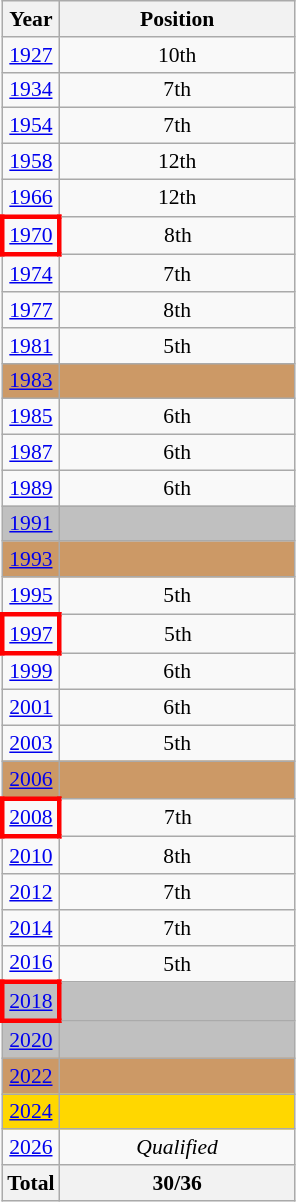<table class="wikitable" style="text-align: center; font-size:90%;">
<tr>
<th>Year</th>
<th width="150">Position</th>
</tr>
<tr>
<td> <a href='#'>1927</a></td>
<td>10th</td>
</tr>
<tr>
<td> <a href='#'>1934</a></td>
<td>7th</td>
</tr>
<tr>
<td> <a href='#'>1954</a></td>
<td>7th</td>
</tr>
<tr>
<td> <a href='#'>1958</a></td>
<td>12th</td>
</tr>
<tr>
<td> <a href='#'>1966</a></td>
<td>12th</td>
</tr>
<tr>
<td style="border: 3px solid red"> <a href='#'>1970</a></td>
<td>8th</td>
</tr>
<tr>
<td> <a href='#'>1974</a></td>
<td>7th</td>
</tr>
<tr>
<td> <a href='#'>1977</a></td>
<td>8th</td>
</tr>
<tr>
<td> <a href='#'>1981</a></td>
<td>5th</td>
</tr>
<tr bgcolor=cc9966>
<td> <a href='#'>1983</a></td>
<td></td>
</tr>
<tr>
<td> <a href='#'>1985</a></td>
<td>6th</td>
</tr>
<tr>
<td> <a href='#'>1987</a></td>
<td>6th</td>
</tr>
<tr>
<td> <a href='#'>1989</a></td>
<td>6th</td>
</tr>
<tr bgcolor=silver>
<td> <a href='#'>1991</a></td>
<td></td>
</tr>
<tr bgcolor=cc9966>
<td> <a href='#'>1993</a></td>
<td></td>
</tr>
<tr>
<td> <a href='#'>1995</a></td>
<td>5th</td>
</tr>
<tr>
<td style="border: 3px solid red"> <a href='#'>1997</a></td>
<td>5th</td>
</tr>
<tr>
<td> <a href='#'>1999</a></td>
<td>6th</td>
</tr>
<tr>
<td> <a href='#'>2001</a></td>
<td>6th</td>
</tr>
<tr>
<td> <a href='#'>2003</a></td>
<td>5th</td>
</tr>
<tr bgcolor=cc9966>
<td> <a href='#'>2006</a></td>
<td></td>
</tr>
<tr>
<td style="border: 3px solid red"> <a href='#'>2008</a></td>
<td>7th</td>
</tr>
<tr>
<td> <a href='#'>2010</a></td>
<td>8th</td>
</tr>
<tr>
<td> <a href='#'>2012</a></td>
<td>7th</td>
</tr>
<tr>
<td> <a href='#'>2014</a></td>
<td>7th</td>
</tr>
<tr>
<td> <a href='#'>2016</a></td>
<td>5th</td>
</tr>
<tr bgcolor=silver>
<td style="border: 3px solid red"> <a href='#'>2018</a></td>
<td></td>
</tr>
<tr bgcolor=silver>
<td> <a href='#'>2020</a></td>
<td></td>
</tr>
<tr bgcolor=cc9966>
<td> <a href='#'>2022</a></td>
<td></td>
</tr>
<tr bgcolor=gold>
<td> <a href='#'>2024</a></td>
<td></td>
</tr>
<tr>
<td> <a href='#'>2026</a></td>
<td><em>Qualified</em></td>
</tr>
<tr>
<th>Total</th>
<th>30/36</th>
</tr>
</table>
